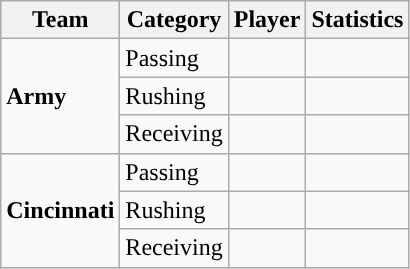<table class="wikitable" style="float: left;">
<tr>
<th>Team</th>
<th>Category</th>
<th>Player</th>
<th>Statistics</th>
</tr>
<tr>
<td rowspan=3><strong>Army</strong></td>
<td>Passing</td>
<td></td>
<td></td>
</tr>
<tr>
<td>Rushing</td>
<td></td>
<td></td>
</tr>
<tr>
<td>Receiving</td>
<td></td>
<td></td>
</tr>
<tr>
<td rowspan=3><strong>Cincinnati</strong></td>
<td>Passing</td>
<td></td>
<td></td>
</tr>
<tr>
<td>Rushing</td>
<td></td>
<td></td>
</tr>
<tr>
<td>Receiving</td>
<td></td>
<td></td>
</tr>
</table>
